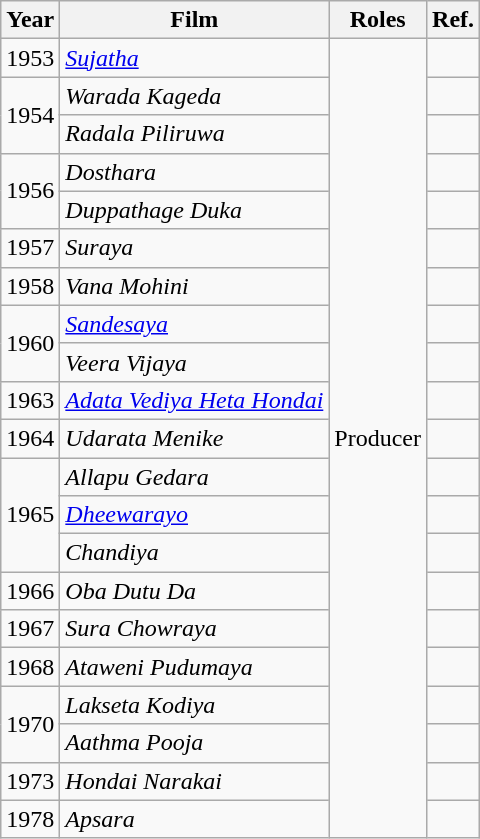<table class="wikitable">
<tr>
<th>Year</th>
<th>Film</th>
<th>Roles</th>
<th>Ref.</th>
</tr>
<tr>
<td>1953</td>
<td><em><a href='#'>Sujatha</a></em></td>
<td rowspan="21">Producer</td>
<td></td>
</tr>
<tr>
<td rowspan="2">1954</td>
<td><em>Warada Kageda</em></td>
<td></td>
</tr>
<tr>
<td><em>Radala Piliruwa</em></td>
<td></td>
</tr>
<tr>
<td rowspan="2">1956</td>
<td><em>Dosthara</em></td>
<td></td>
</tr>
<tr>
<td><em>Duppathage Duka</em></td>
<td></td>
</tr>
<tr>
<td>1957</td>
<td><em>Suraya</em></td>
<td></td>
</tr>
<tr>
<td>1958</td>
<td><em>Vana Mohini</em></td>
<td></td>
</tr>
<tr>
<td rowspan="2">1960</td>
<td><em><a href='#'>Sandesaya</a></em></td>
<td></td>
</tr>
<tr>
<td><em>Veera Vijaya</em></td>
<td></td>
</tr>
<tr>
<td>1963</td>
<td><em><a href='#'>Adata Vediya Heta Hondai</a></em></td>
<td></td>
</tr>
<tr>
<td>1964</td>
<td><em>Udarata Menike</em></td>
<td></td>
</tr>
<tr>
<td rowspan="3">1965</td>
<td><em>Allapu Gedara</em></td>
<td></td>
</tr>
<tr>
<td><em><a href='#'>Dheewarayo</a></em></td>
<td></td>
</tr>
<tr>
<td><em>Chandiya</em></td>
<td></td>
</tr>
<tr>
<td>1966</td>
<td><em>Oba Dutu Da</em></td>
<td></td>
</tr>
<tr>
<td>1967</td>
<td><em>Sura Chowraya</em></td>
<td></td>
</tr>
<tr>
<td>1968</td>
<td><em>Ataweni Pudumaya</em></td>
<td></td>
</tr>
<tr>
<td rowspan="2">1970</td>
<td><em>Lakseta Kodiya</em></td>
<td></td>
</tr>
<tr>
<td><em>Aathma Pooja</em></td>
<td></td>
</tr>
<tr>
<td>1973</td>
<td><em>Hondai Narakai</em></td>
<td></td>
</tr>
<tr>
<td>1978</td>
<td><em>Apsara</em></td>
<td></td>
</tr>
</table>
